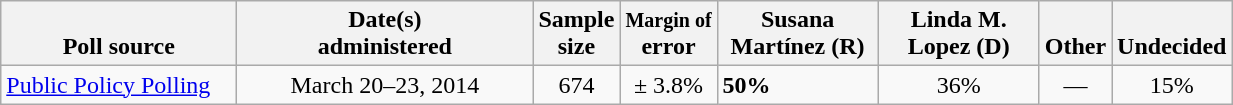<table class="wikitable">
<tr valign= bottom>
<th style="width:150px;">Poll source</th>
<th style="width:190px;">Date(s)<br>administered</th>
<th class=small>Sample<br>size</th>
<th><small>Margin of</small><br>error</th>
<th style="width:100px;">Susana<br>Martínez (R)</th>
<th style="width:100px;">Linda M.<br>Lopez (D)</th>
<th style="width:40px;">Other</th>
<th style="width:40px;">Undecided</th>
</tr>
<tr>
<td><a href='#'>Public Policy Polling</a></td>
<td align=center>March 20–23, 2014</td>
<td align=center>674</td>
<td align=center>± 3.8%</td>
<td><strong>50%</strong></td>
<td align=center>36%</td>
<td align=center>—</td>
<td align=center>15%</td>
</tr>
</table>
